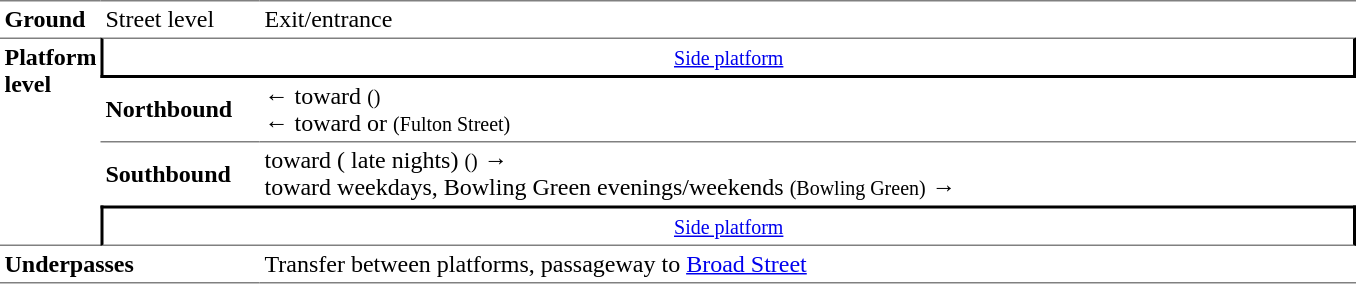<table table border=0 cellspacing=0 cellpadding=3>
<tr>
<td style="border-top:solid 1px gray;" width=50><strong>Ground</strong></td>
<td style="border-top:solid 1px gray;" width=100>Street level</td>
<td style="border-top:solid 1px gray;" width=725>Exit/entrance</td>
</tr>
<tr>
<td style="border-top:solid 1px gray;border-bottom:solid 1px gray;" rowspan=4 valign=top><strong>Platform<br>level</strong></td>
<td style="border-top:solid 1px gray;border-right:solid 2px black;border-left:solid 2px black;border-bottom:solid 2px black;text-align:center;" colspan=2><small><a href='#'>Side platform</a></small></td>
</tr>
<tr>
<td style="border-bottom:solid 1px gray;"><span><strong>Northbound</strong></span></td>
<td style="border-bottom:solid 1px gray;">←  toward  <small>()</small><br>←  toward  or  <small>(Fulton Street)</small></td>
</tr>
<tr>
<td><span><strong>Southbound</strong></span></td>
<td>  toward  ( late nights) <small>()</small> →<br>  toward  weekdays, Bowling Green evenings/weekends <small>(Bowling Green)</small> →</td>
</tr>
<tr>
<td style="border-bottom:solid 1px gray;border-top:solid 2px black;border-right:solid 2px black;border-left:solid 2px black;text-align:center;" colspan=2><small><a href='#'>Side platform</a></small></td>
</tr>
<tr>
<td style="border-bottom:solid 1px gray;" colspan=2><strong>Underpasses</strong></td>
<td style="border-bottom:solid 1px gray;">Transfer between platforms, passageway to <a href='#'>Broad Street</a></td>
</tr>
</table>
